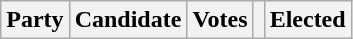<table class="wikitable">
<tr>
<th colspan="2">Party</th>
<th>Candidate</th>
<th>Votes</th>
<th></th>
<th>Elected<br>






</th>
</tr>
</table>
